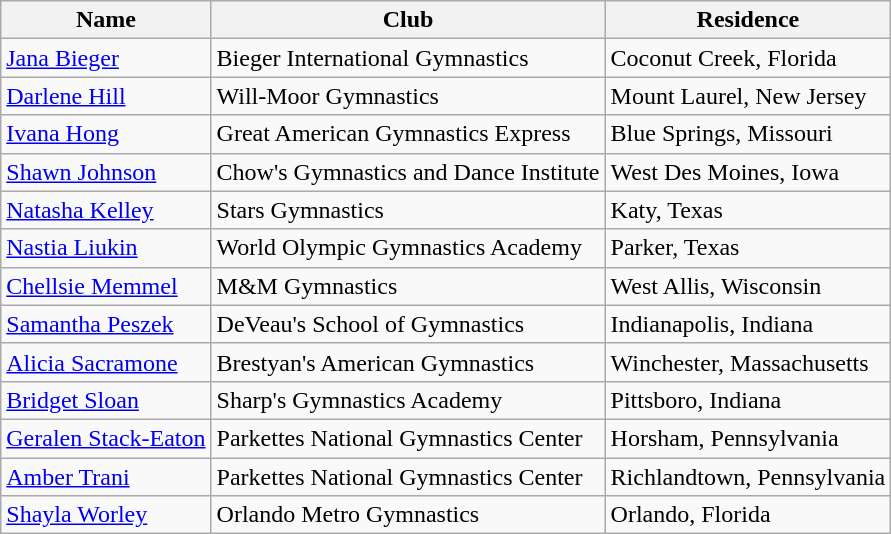<table class="wikitable">
<tr>
<th>Name</th>
<th>Club</th>
<th>Residence</th>
</tr>
<tr>
<td><a href='#'>Jana Bieger</a></td>
<td>Bieger International Gymnastics</td>
<td>Coconut Creek, Florida</td>
</tr>
<tr>
<td><a href='#'>Darlene Hill</a></td>
<td>Will-Moor Gymnastics</td>
<td>Mount Laurel, New Jersey</td>
</tr>
<tr>
<td><a href='#'>Ivana Hong</a></td>
<td>Great American Gymnastics Express</td>
<td>Blue Springs, Missouri</td>
</tr>
<tr>
<td><a href='#'>Shawn Johnson</a></td>
<td>Chow's Gymnastics and Dance Institute</td>
<td>West Des Moines, Iowa</td>
</tr>
<tr>
<td><a href='#'>Natasha Kelley</a></td>
<td>Stars Gymnastics</td>
<td>Katy, Texas</td>
</tr>
<tr>
<td><a href='#'>Nastia Liukin</a></td>
<td>World Olympic Gymnastics Academy</td>
<td>Parker, Texas</td>
</tr>
<tr>
<td><a href='#'>Chellsie Memmel</a></td>
<td>M&M Gymnastics</td>
<td>West Allis, Wisconsin</td>
</tr>
<tr>
<td><a href='#'>Samantha Peszek</a></td>
<td>DeVeau's School of Gymnastics</td>
<td>Indianapolis, Indiana</td>
</tr>
<tr>
<td><a href='#'>Alicia Sacramone</a></td>
<td>Brestyan's American Gymnastics</td>
<td>Winchester, Massachusetts</td>
</tr>
<tr>
<td><a href='#'>Bridget Sloan</a></td>
<td>Sharp's Gymnastics Academy</td>
<td>Pittsboro, Indiana</td>
</tr>
<tr>
<td><a href='#'>Geralen Stack-Eaton</a></td>
<td>Parkettes National Gymnastics Center</td>
<td>Horsham, Pennsylvania</td>
</tr>
<tr>
<td><a href='#'>Amber Trani</a></td>
<td>Parkettes National Gymnastics Center</td>
<td>Richlandtown, Pennsylvania</td>
</tr>
<tr>
<td><a href='#'>Shayla Worley</a></td>
<td>Orlando Metro Gymnastics</td>
<td>Orlando, Florida</td>
</tr>
</table>
